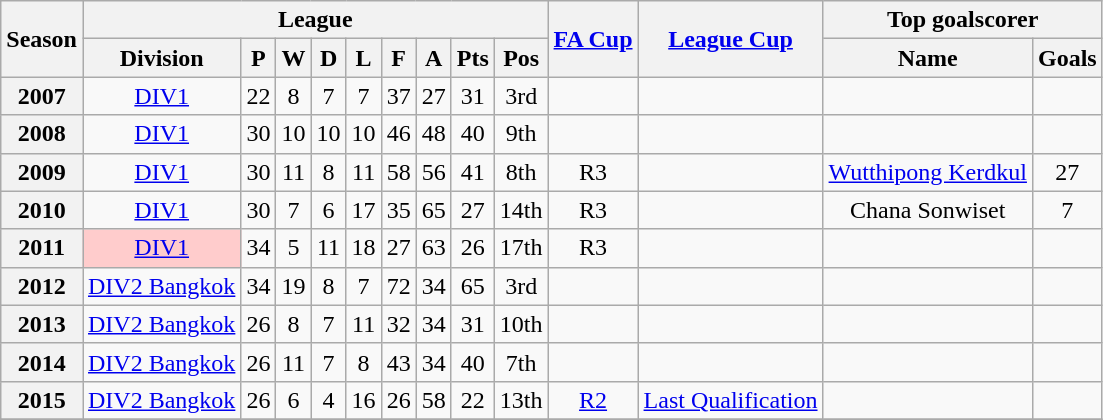<table class="wikitable" style="text-align: center">
<tr>
<th rowspan=2>Season</th>
<th colspan=9>League</th>
<th rowspan=2><a href='#'>FA Cup</a></th>
<th rowspan=2><a href='#'>League Cup</a></th>
<th colspan=2>Top goalscorer</th>
</tr>
<tr>
<th>Division</th>
<th>P</th>
<th>W</th>
<th>D</th>
<th>L</th>
<th>F</th>
<th>A</th>
<th>Pts</th>
<th>Pos</th>
<th>Name</th>
<th>Goals</th>
</tr>
<tr>
<th>2007</th>
<td><a href='#'>DIV1</a></td>
<td>22</td>
<td>8</td>
<td>7</td>
<td>7</td>
<td>37</td>
<td>27</td>
<td>31</td>
<td>3rd</td>
<td></td>
<td></td>
<td></td>
<td></td>
</tr>
<tr>
<th>2008</th>
<td><a href='#'>DIV1</a></td>
<td>30</td>
<td>10</td>
<td>10</td>
<td>10</td>
<td>46</td>
<td>48</td>
<td>40</td>
<td>9th</td>
<td></td>
<td></td>
<td></td>
<td></td>
</tr>
<tr>
<th>2009</th>
<td><a href='#'>DIV1</a></td>
<td>30</td>
<td>11</td>
<td>8</td>
<td>11</td>
<td>58</td>
<td>56</td>
<td>41</td>
<td>8th</td>
<td>R3</td>
<td></td>
<td><a href='#'>Wutthipong Kerdkul</a></td>
<td>27</td>
</tr>
<tr>
<th>2010</th>
<td><a href='#'>DIV1</a></td>
<td>30</td>
<td>7</td>
<td>6</td>
<td>17</td>
<td>35</td>
<td>65</td>
<td>27</td>
<td>14th</td>
<td>R3</td>
<td></td>
<td>Chana Sonwiset</td>
<td>7</td>
</tr>
<tr>
<th>2011</th>
<td bgcolor="#FFCCCC"><a href='#'>DIV1</a></td>
<td>34</td>
<td>5</td>
<td>11</td>
<td>18</td>
<td>27</td>
<td>63</td>
<td>26</td>
<td>17th</td>
<td>R3</td>
<td></td>
<td></td>
<td></td>
</tr>
<tr>
<th>2012</th>
<td><a href='#'>DIV2 Bangkok</a></td>
<td>34</td>
<td>19</td>
<td>8</td>
<td>7</td>
<td>72</td>
<td>34</td>
<td>65</td>
<td>3rd</td>
<td></td>
<td></td>
<td></td>
<td></td>
</tr>
<tr>
<th>2013</th>
<td><a href='#'>DIV2 Bangkok</a></td>
<td>26</td>
<td>8</td>
<td>7</td>
<td>11</td>
<td>32</td>
<td>34</td>
<td>31</td>
<td>10th</td>
<td></td>
<td></td>
<td></td>
<td></td>
</tr>
<tr>
<th>2014</th>
<td><a href='#'>DIV2 Bangkok</a></td>
<td>26</td>
<td>11</td>
<td>7</td>
<td>8</td>
<td>43</td>
<td>34</td>
<td>40</td>
<td>7th</td>
<td></td>
<td></td>
<td></td>
<td></td>
</tr>
<tr>
<th>2015</th>
<td><a href='#'>DIV2 Bangkok</a></td>
<td>26</td>
<td>6</td>
<td>4</td>
<td>16</td>
<td>26</td>
<td>58</td>
<td>22</td>
<td>13th</td>
<td><a href='#'>R2</a></td>
<td><a href='#'>Last Qualification</a></td>
<td></td>
<td></td>
</tr>
<tr>
</tr>
</table>
